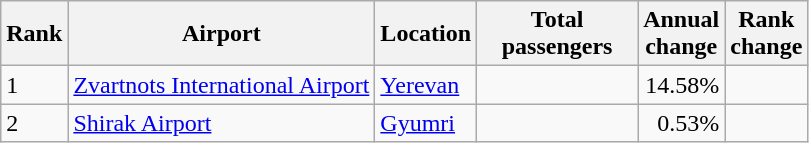<table class="wikitable">
<tr>
<th>Rank</th>
<th>Airport</th>
<th>Location</th>
<th style="width:100px">Total<br>passengers</th>
<th>Annual<br>change</th>
<th>Rank<br>change</th>
</tr>
<tr>
<td>1</td>
<td><a href='#'>Zvartnots International Airport</a></td>
<td><a href='#'>Yerevan</a></td>
<td align="right"></td>
<td align="right">14.58%</td>
<td align="center"></td>
</tr>
<tr>
<td>2</td>
<td><a href='#'>Shirak Airport</a></td>
<td><a href='#'>Gyumri</a></td>
<td align="right"></td>
<td align="right">0.53%</td>
<td align="center"></td>
</tr>
</table>
